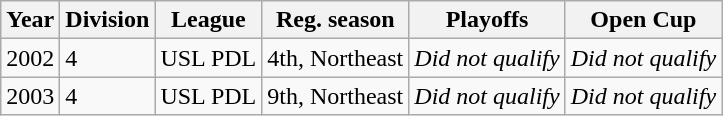<table class="wikitable">
<tr>
<th>Year</th>
<th>Division</th>
<th>League</th>
<th>Reg. season</th>
<th>Playoffs</th>
<th>Open Cup</th>
</tr>
<tr>
<td>2002</td>
<td>4</td>
<td>USL PDL</td>
<td>4th, Northeast</td>
<td><em>Did not qualify</em></td>
<td><em>Did not qualify</em></td>
</tr>
<tr>
<td>2003</td>
<td>4</td>
<td>USL PDL</td>
<td>9th, Northeast</td>
<td><em>Did not qualify</em></td>
<td><em>Did not qualify</em></td>
</tr>
</table>
